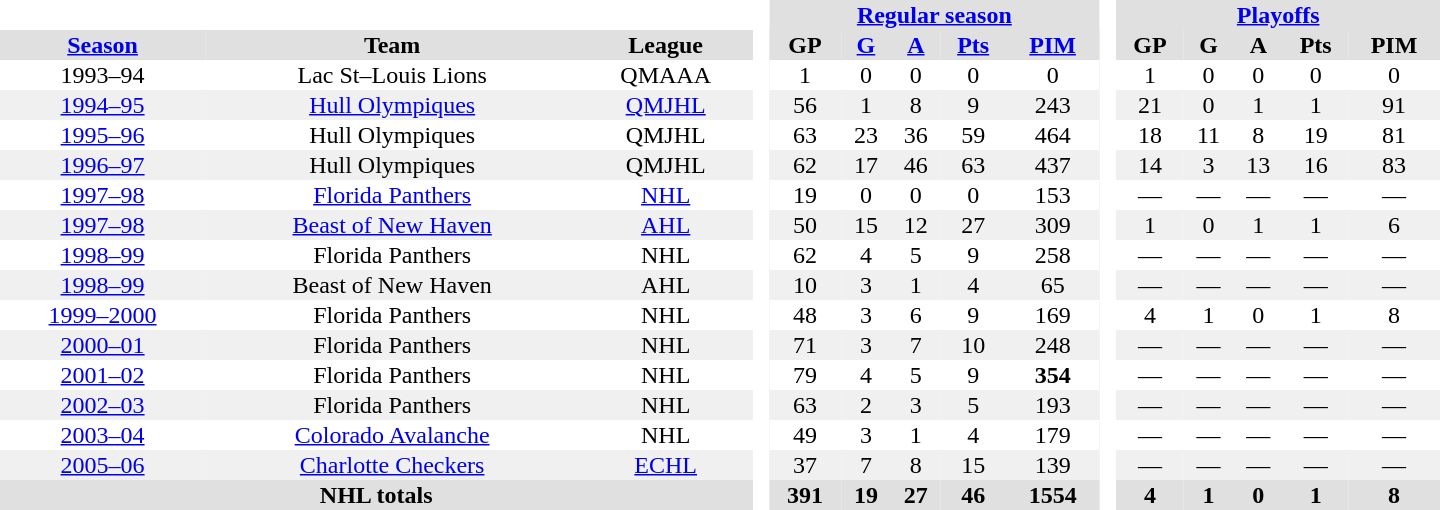<table border="0" cellpadding="1" cellspacing="0" style="text-align:center; width:60em">
<tr bgcolor="#e0e0e0">
<th colspan="3" bgcolor="#ffffff"> </th>
<th rowspan="99" bgcolor="#ffffff"> </th>
<th colspan="5"><a href='#'>Regular season</a></th>
<th rowspan="99" bgcolor="#ffffff"> </th>
<th colspan="5"><a href='#'>Playoffs</a></th>
</tr>
<tr bgcolor="#e0e0e0">
<th><a href='#'>Season</a></th>
<th>Team</th>
<th>League</th>
<th>GP</th>
<th><a href='#'>G</a></th>
<th><a href='#'>A</a></th>
<th><a href='#'>Pts</a></th>
<th><a href='#'>PIM</a></th>
<th>GP</th>
<th>G</th>
<th>A</th>
<th>Pts</th>
<th>PIM</th>
</tr>
<tr>
<td>1993–94</td>
<td>Lac St–Louis Lions</td>
<td>QMAAA</td>
<td>1</td>
<td>0</td>
<td>0</td>
<td>0</td>
<td>0</td>
<td>1</td>
<td>0</td>
<td>0</td>
<td>0</td>
<td>0</td>
</tr>
<tr bgcolor="#f0f0f0">
<td><a href='#'>1994–95</a></td>
<td><a href='#'>Hull Olympiques</a></td>
<td><a href='#'>QMJHL</a></td>
<td>56</td>
<td>1</td>
<td>8</td>
<td>9</td>
<td>243</td>
<td>21</td>
<td>0</td>
<td>1</td>
<td>1</td>
<td>91</td>
</tr>
<tr>
<td><a href='#'>1995–96</a></td>
<td>Hull Olympiques</td>
<td>QMJHL</td>
<td>63</td>
<td>23</td>
<td>36</td>
<td>59</td>
<td>464</td>
<td>18</td>
<td>11</td>
<td>8</td>
<td>19</td>
<td>81</td>
</tr>
<tr bgcolor="#f0f0f0">
<td><a href='#'>1996–97</a></td>
<td>Hull Olympiques</td>
<td>QMJHL</td>
<td>62</td>
<td>17</td>
<td>46</td>
<td>63</td>
<td>437</td>
<td>14</td>
<td>3</td>
<td>13</td>
<td>16</td>
<td>83</td>
</tr>
<tr>
<td><a href='#'>1997–98</a></td>
<td><a href='#'>Florida Panthers</a></td>
<td><a href='#'>NHL</a></td>
<td>19</td>
<td>0</td>
<td>0</td>
<td>0</td>
<td>153</td>
<td>—</td>
<td>—</td>
<td>—</td>
<td>—</td>
<td>—</td>
</tr>
<tr bgcolor="#f0f0f0">
<td><a href='#'>1997–98</a></td>
<td><a href='#'>Beast of New Haven</a></td>
<td><a href='#'>AHL</a></td>
<td>50</td>
<td>15</td>
<td>12</td>
<td>27</td>
<td>309</td>
<td>1</td>
<td>0</td>
<td>1</td>
<td>1</td>
<td>6</td>
</tr>
<tr>
<td><a href='#'>1998–99</a></td>
<td>Florida Panthers</td>
<td>NHL</td>
<td>62</td>
<td>4</td>
<td>5</td>
<td>9</td>
<td>258</td>
<td>—</td>
<td>—</td>
<td>—</td>
<td>—</td>
<td>—</td>
</tr>
<tr bgcolor="#f0f0f0">
<td><a href='#'>1998–99</a></td>
<td>Beast of New Haven</td>
<td>AHL</td>
<td>10</td>
<td>3</td>
<td>1</td>
<td>4</td>
<td>65</td>
<td>—</td>
<td>—</td>
<td>—</td>
<td>—</td>
<td>—</td>
</tr>
<tr>
<td><a href='#'>1999–2000</a></td>
<td>Florida Panthers</td>
<td>NHL</td>
<td>48</td>
<td>3</td>
<td>6</td>
<td>9</td>
<td>169</td>
<td>4</td>
<td>1</td>
<td>0</td>
<td>1</td>
<td>8</td>
</tr>
<tr bgcolor="#f0f0f0">
<td><a href='#'>2000–01</a></td>
<td>Florida Panthers</td>
<td>NHL</td>
<td>71</td>
<td>3</td>
<td>7</td>
<td>10</td>
<td>248</td>
<td>—</td>
<td>—</td>
<td>—</td>
<td>—</td>
<td>—</td>
</tr>
<tr>
<td><a href='#'>2001–02</a></td>
<td>Florida Panthers</td>
<td>NHL</td>
<td>79</td>
<td>4</td>
<td>5</td>
<td>9</td>
<td><strong>354</strong></td>
<td>—</td>
<td>—</td>
<td>—</td>
<td>—</td>
<td>—</td>
</tr>
<tr bgcolor="#f0f0f0">
<td><a href='#'>2002–03</a></td>
<td>Florida Panthers</td>
<td>NHL</td>
<td>63</td>
<td>2</td>
<td>3</td>
<td>5</td>
<td>193</td>
<td>—</td>
<td>—</td>
<td>—</td>
<td>—</td>
<td>—</td>
</tr>
<tr>
<td><a href='#'>2003–04</a></td>
<td><a href='#'>Colorado Avalanche</a></td>
<td>NHL</td>
<td>49</td>
<td>3</td>
<td>1</td>
<td>4</td>
<td>179</td>
<td>—</td>
<td>—</td>
<td>—</td>
<td>—</td>
<td>—</td>
</tr>
<tr bgcolor="#f0f0f0">
<td><a href='#'>2005–06</a></td>
<td><a href='#'>Charlotte Checkers</a></td>
<td><a href='#'>ECHL</a></td>
<td>37</td>
<td>7</td>
<td>8</td>
<td>15</td>
<td>139</td>
<td>—</td>
<td>—</td>
<td>—</td>
<td>—</td>
<td>—</td>
</tr>
<tr bgcolor="#e0e0e0">
<th colspan="3">NHL totals</th>
<th>391</th>
<th>19</th>
<th>27</th>
<th>46</th>
<th>1554</th>
<th>4</th>
<th>1</th>
<th>0</th>
<th>1</th>
<th>8</th>
</tr>
</table>
